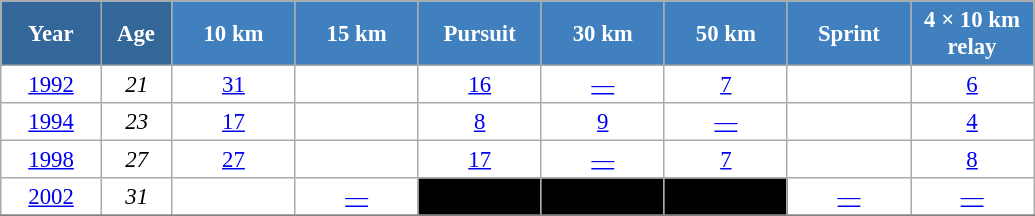<table class="wikitable" style="font-size:95%; text-align:center; border:grey solid 1px; border-collapse:collapse; background:#ffffff;">
<tr>
<th style="background-color:#369; color:white; width:60px;"> Year </th>
<th style="background-color:#369; color:white; width:40px;"> Age </th>
<th style="background-color:#4180be; color:white; width:75px;"> 10 km </th>
<th style="background-color:#4180be; color:white; width:75px;"> 15 km </th>
<th style="background-color:#4180be; color:white; width:75px;"> Pursuit </th>
<th style="background-color:#4180be; color:white; width:75px;"> 30 km </th>
<th style="background-color:#4180be; color:white; width:75px;"> 50 km </th>
<th style="background-color:#4180be; color:white; width:75px;"> Sprint </th>
<th style="background-color:#4180be; color:white; width:75px;"> 4 × 10 km <br> relay </th>
</tr>
<tr>
<td><a href='#'>1992</a></td>
<td><em>21</em></td>
<td><a href='#'>31</a></td>
<td></td>
<td><a href='#'>16</a></td>
<td><a href='#'>—</a></td>
<td><a href='#'>7</a></td>
<td></td>
<td><a href='#'>6</a></td>
</tr>
<tr>
<td><a href='#'>1994</a></td>
<td><em>23</em></td>
<td><a href='#'>17</a></td>
<td></td>
<td><a href='#'>8</a></td>
<td><a href='#'>9</a></td>
<td><a href='#'>—</a></td>
<td></td>
<td><a href='#'>4</a></td>
</tr>
<tr>
<td><a href='#'>1998</a></td>
<td><em>27</em></td>
<td><a href='#'>27</a></td>
<td></td>
<td><a href='#'>17</a></td>
<td><a href='#'>—</a></td>
<td><a href='#'>7</a></td>
<td></td>
<td><a href='#'>8</a></td>
</tr>
<tr>
<td><a href='#'>2002</a></td>
<td><em>31</em></td>
<td></td>
<td><a href='#'>—</a></td>
<td style="background:#000; color:#fff;"><a href='#'><span></span></a></td>
<td style="background:#000; color:#fff;"><a href='#'><span></span></a></td>
<td style="background:#000; color:#fff;"><a href='#'><span></span></a></td>
<td><a href='#'>—</a></td>
<td><a href='#'>—</a></td>
</tr>
<tr>
</tr>
</table>
